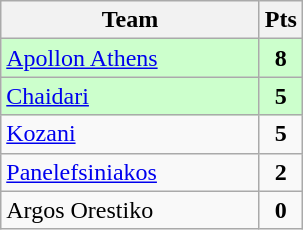<table class="wikitable" style="text-align: center;">
<tr>
<th width=165>Team</th>
<th width=20>Pts</th>
</tr>
<tr bgcolor="#ccffcc">
<td align=left><a href='#'>Apollon Athens</a></td>
<td><strong>8</strong></td>
</tr>
<tr bgcolor="#ccffcc">
<td align=left><a href='#'>Chaidari</a></td>
<td><strong>5</strong></td>
</tr>
<tr>
<td align=left><a href='#'>Kozani</a></td>
<td><strong>5</strong></td>
</tr>
<tr>
<td align=left><a href='#'>Panelefsiniakos</a></td>
<td><strong>2</strong></td>
</tr>
<tr>
<td align=left>Argos Orestiko</td>
<td><strong>0</strong></td>
</tr>
</table>
